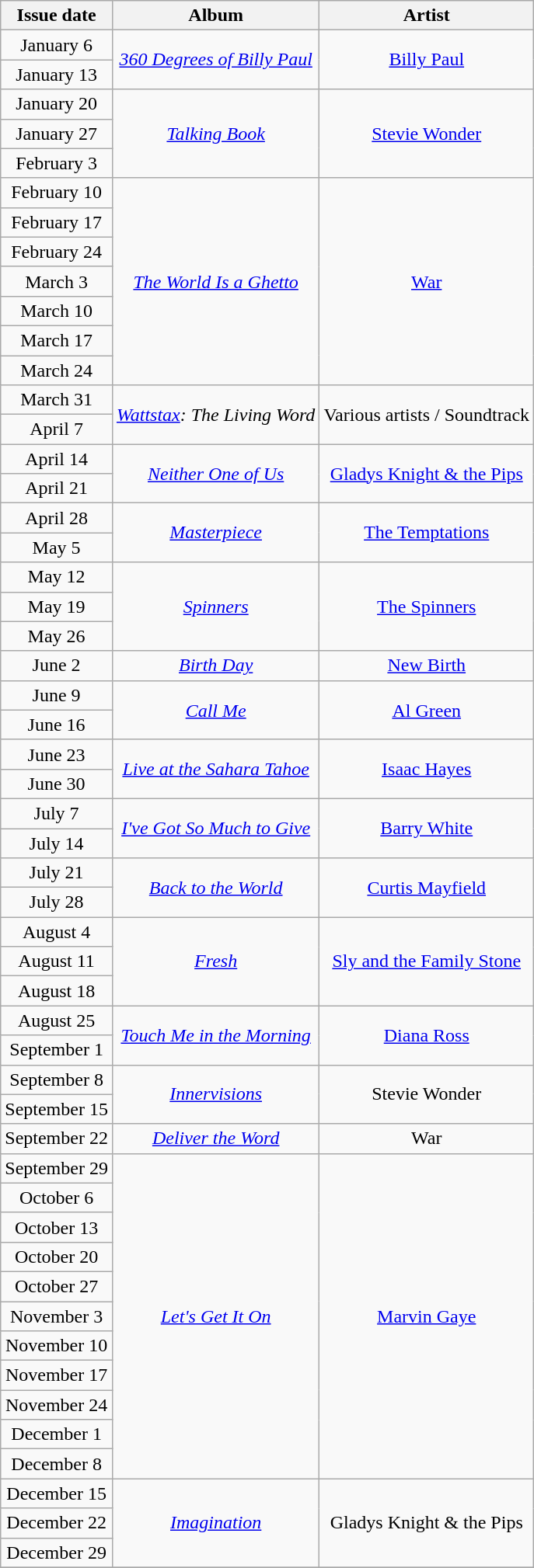<table class="wikitable" style="text-align: center;">
<tr>
<th>Issue date</th>
<th>Album</th>
<th>Artist</th>
</tr>
<tr>
<td>January 6</td>
<td rowspan="2"><em><a href='#'>360 Degrees of Billy Paul</a></em></td>
<td rowspan="2"><a href='#'>Billy Paul</a></td>
</tr>
<tr>
<td>January 13</td>
</tr>
<tr>
<td>January 20</td>
<td rowspan="3"><em><a href='#'>Talking Book</a></em></td>
<td rowspan="3"><a href='#'>Stevie Wonder</a></td>
</tr>
<tr>
<td>January 27</td>
</tr>
<tr>
<td>February 3</td>
</tr>
<tr>
<td>February 10</td>
<td rowspan="7"><em><a href='#'>The World Is a Ghetto</a></em></td>
<td rowspan="7"><a href='#'>War</a></td>
</tr>
<tr>
<td>February 17</td>
</tr>
<tr>
<td>February 24</td>
</tr>
<tr>
<td>March 3</td>
</tr>
<tr>
<td>March 10</td>
</tr>
<tr>
<td>March 17</td>
</tr>
<tr>
<td>March 24</td>
</tr>
<tr>
<td>March 31</td>
<td rowspan="2"><em><a href='#'>Wattstax</a>:  The Living Word</em></td>
<td rowspan="2">Various artists / Soundtrack</td>
</tr>
<tr>
<td>April 7</td>
</tr>
<tr>
<td>April 14</td>
<td rowspan="2"><em><a href='#'>Neither One of Us</a></em></td>
<td rowspan="2"><a href='#'>Gladys Knight & the Pips</a></td>
</tr>
<tr>
<td>April 21</td>
</tr>
<tr>
<td>April 28</td>
<td rowspan="2"><em><a href='#'>Masterpiece</a></em></td>
<td rowspan="2"><a href='#'>The Temptations</a></td>
</tr>
<tr>
<td>May 5</td>
</tr>
<tr>
<td>May 12</td>
<td rowspan="3"><em><a href='#'>Spinners</a></em></td>
<td rowspan="3"><a href='#'>The Spinners</a></td>
</tr>
<tr>
<td>May 19</td>
</tr>
<tr>
<td>May 26</td>
</tr>
<tr>
<td>June 2</td>
<td><em><a href='#'>Birth Day</a></em></td>
<td><a href='#'>New Birth</a></td>
</tr>
<tr>
<td>June 9</td>
<td rowspan="2"><em><a href='#'>Call Me</a></em></td>
<td rowspan="2"><a href='#'>Al Green</a></td>
</tr>
<tr>
<td>June 16</td>
</tr>
<tr>
<td>June 23</td>
<td rowspan="2"><em><a href='#'>Live at the Sahara Tahoe</a></em></td>
<td rowspan="2"><a href='#'>Isaac Hayes</a></td>
</tr>
<tr>
<td>June 30</td>
</tr>
<tr>
<td>July 7</td>
<td rowspan="2"><em><a href='#'>I've Got So Much to Give</a></em></td>
<td rowspan="2"><a href='#'>Barry White</a></td>
</tr>
<tr>
<td>July 14</td>
</tr>
<tr>
<td>July 21</td>
<td rowspan="2"><em><a href='#'>Back to the World</a></em></td>
<td rowspan="2"><a href='#'>Curtis Mayfield</a></td>
</tr>
<tr>
<td>July 28</td>
</tr>
<tr>
<td>August 4</td>
<td rowspan="3"><em><a href='#'>Fresh</a></em></td>
<td rowspan="3"><a href='#'>Sly and the Family Stone</a></td>
</tr>
<tr>
<td>August 11</td>
</tr>
<tr>
<td>August 18</td>
</tr>
<tr>
<td>August 25</td>
<td rowspan="2"><em><a href='#'>Touch Me in the Morning</a></em></td>
<td rowspan="2"><a href='#'>Diana Ross</a></td>
</tr>
<tr>
<td>September 1</td>
</tr>
<tr>
<td>September 8</td>
<td rowspan="2"><em><a href='#'>Innervisions</a></em></td>
<td rowspan="2">Stevie Wonder</td>
</tr>
<tr>
<td>September 15</td>
</tr>
<tr>
<td>September 22</td>
<td><em><a href='#'>Deliver the Word</a></em></td>
<td>War</td>
</tr>
<tr>
<td>September 29</td>
<td rowspan="11"><em><a href='#'>Let's Get It On</a></em></td>
<td rowspan="11"><a href='#'>Marvin Gaye</a></td>
</tr>
<tr>
<td>October 6</td>
</tr>
<tr>
<td>October 13</td>
</tr>
<tr>
<td>October 20</td>
</tr>
<tr>
<td>October 27</td>
</tr>
<tr>
<td>November 3</td>
</tr>
<tr>
<td>November 10</td>
</tr>
<tr>
<td>November 17</td>
</tr>
<tr>
<td>November 24</td>
</tr>
<tr>
<td>December 1</td>
</tr>
<tr>
<td>December 8</td>
</tr>
<tr>
<td>December 15</td>
<td rowspan="3"><em><a href='#'>Imagination</a></em></td>
<td rowspan="3">Gladys Knight & the Pips</td>
</tr>
<tr>
<td>December 22</td>
</tr>
<tr>
<td>December 29</td>
</tr>
<tr>
</tr>
</table>
